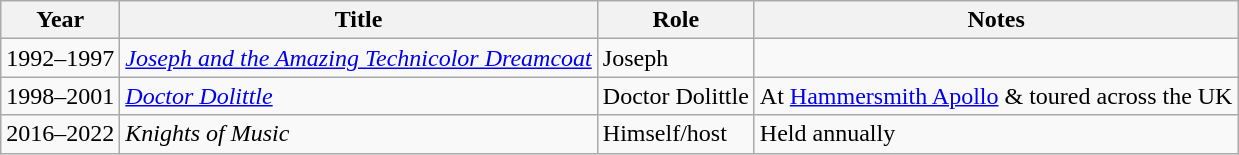<table class="wikitable sortable">
<tr>
<th>Year</th>
<th>Title</th>
<th>Role</th>
<th class="unsortable">Notes</th>
</tr>
<tr>
<td>1992–1997</td>
<td><em><a href='#'>Joseph and the Amazing Technicolor Dreamcoat</a></em></td>
<td>Joseph</td>
<td></td>
</tr>
<tr>
<td>1998–2001</td>
<td><em><a href='#'>Doctor Dolittle</a></em></td>
<td>Doctor Dolittle</td>
<td>At <a href='#'>Hammersmith Apollo</a> & toured across the UK</td>
</tr>
<tr>
<td>2016–2022</td>
<td><em>Knights of Music</em></td>
<td>Himself/host</td>
<td>Held annually</td>
</tr>
</table>
